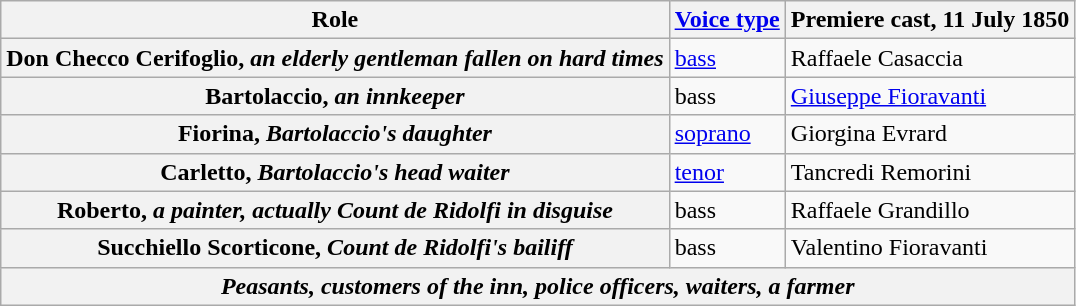<table class="wikitable plainrowheaders">
<tr>
<th scope="col">Role</th>
<th scope="col"><a href='#'>Voice type</a></th>
<th scope="col">Premiere cast, 11 July 1850</th>
</tr>
<tr>
<th scope="row">Don Checco Cerifoglio, <em>an elderly gentleman fallen on hard times</em></th>
<td><a href='#'>bass</a></td>
<td>Raffaele Casaccia</td>
</tr>
<tr>
<th scope="row">Bartolaccio, <em>an innkeeper</em></th>
<td>bass</td>
<td><a href='#'>Giuseppe Fioravanti</a></td>
</tr>
<tr>
<th scope="row">Fiorina, <em>Bartolaccio's daughter</em></th>
<td><a href='#'>soprano</a></td>
<td>Giorgina Evrard</td>
</tr>
<tr>
<th scope="row">Carletto, <em>Bartolaccio's head waiter</em></th>
<td><a href='#'>tenor</a></td>
<td>Tancredi Remorini</td>
</tr>
<tr>
<th scope="row">Roberto, <em>a painter, actually Count de Ridolfi in disguise</em></th>
<td>bass</td>
<td>Raffaele Grandillo</td>
</tr>
<tr>
<th scope="row">Succhiello Scorticone, <em>Count de Ridolfi's bailiff</em></th>
<td>bass</td>
<td>Valentino Fioravanti</td>
</tr>
<tr>
<th scope="row" colspan="3"><em>Peasants, customers of the inn, police officers, waiters, a farmer</em></th>
</tr>
</table>
